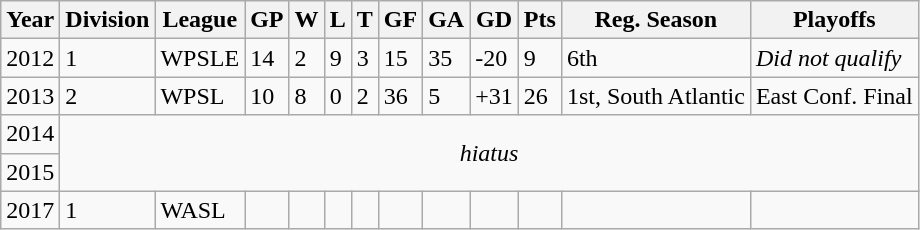<table class="wikitable">
<tr>
<th>Year</th>
<th>Division</th>
<th>League</th>
<th>GP</th>
<th>W</th>
<th>L</th>
<th>T</th>
<th>GF</th>
<th>GA</th>
<th>GD</th>
<th>Pts</th>
<th>Reg. Season</th>
<th>Playoffs</th>
</tr>
<tr>
<td>2012</td>
<td>1</td>
<td>WPSLE</td>
<td>14</td>
<td>2</td>
<td>9</td>
<td>3</td>
<td>15</td>
<td>35</td>
<td>-20</td>
<td>9</td>
<td>6th</td>
<td><em>Did not qualify</em></td>
</tr>
<tr>
<td>2013</td>
<td>2</td>
<td>WPSL</td>
<td>10</td>
<td>8</td>
<td>0</td>
<td>2</td>
<td>36</td>
<td>5</td>
<td>+31</td>
<td>26</td>
<td>1st, South Atlantic</td>
<td>East Conf. Final</td>
</tr>
<tr>
<td>2014</td>
<td rowspan=2 colspan=12 align="center"><em>hiatus</em></td>
</tr>
<tr>
<td>2015</td>
</tr>
<tr>
<td>2017</td>
<td>1</td>
<td>WASL</td>
<td></td>
<td></td>
<td></td>
<td></td>
<td></td>
<td></td>
<td></td>
<td></td>
<td></td>
</tr>
</table>
